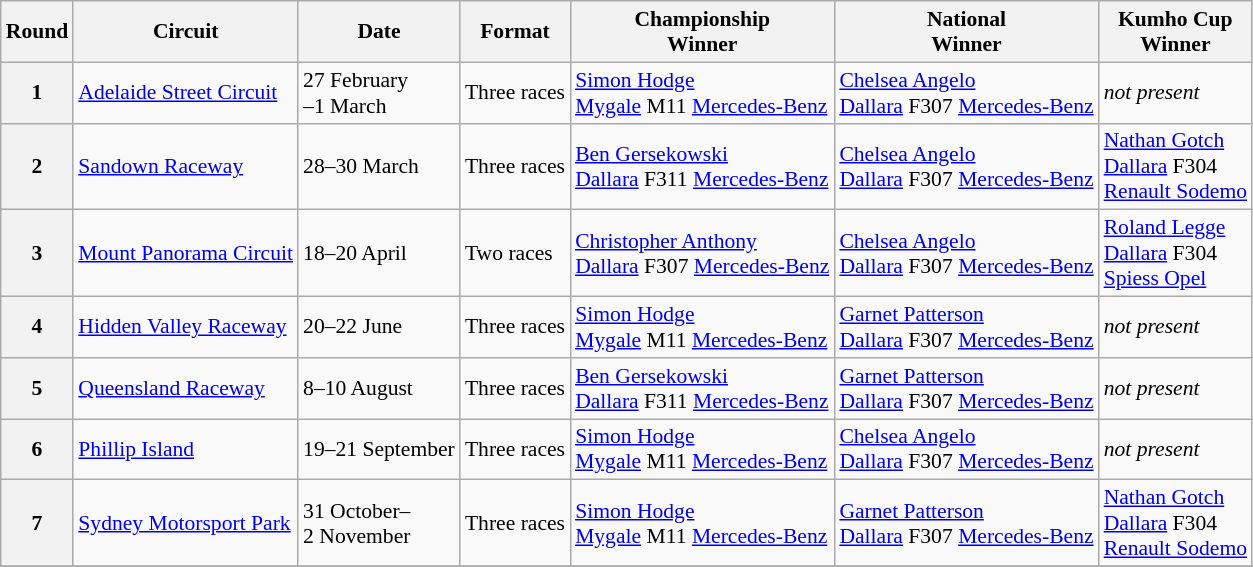<table class="wikitable" style="font-size: 90%;">
<tr>
<th>Round</th>
<th>Circuit</th>
<th>Date</th>
<th>Format</th>
<th>Championship<br> Winner</th>
<th>National<br> Winner</th>
<th>Kumho Cup<br> Winner</th>
</tr>
<tr>
<th>1</th>
<td> <a href='#'>Adelaide Street Circuit</a></td>
<td>27 February<br>–1 March</td>
<td>Three races</td>
<td><a href='#'>Simon Hodge</a><br><a href='#'>Mygale</a> M11 <a href='#'>Mercedes-Benz</a></td>
<td><a href='#'>Chelsea Angelo</a><br><a href='#'>Dallara</a> F307 <a href='#'>Mercedes-Benz</a></td>
<td><em>not present</em></td>
</tr>
<tr>
<th>2</th>
<td> <a href='#'>Sandown Raceway</a></td>
<td>28–30 March</td>
<td>Three races</td>
<td><a href='#'>Ben Gersekowski</a><br><a href='#'>Dallara</a> F311 <a href='#'>Mercedes-Benz</a></td>
<td><a href='#'>Chelsea Angelo</a><br><a href='#'>Dallara</a> F307 <a href='#'>Mercedes-Benz</a></td>
<td><a href='#'>Nathan Gotch</a><br><a href='#'>Dallara</a> F304<br><a href='#'>Renault Sodemo</a></td>
</tr>
<tr>
<th>3</th>
<td> <a href='#'>Mount Panorama Circuit</a></td>
<td>18–20 April</td>
<td>Two races</td>
<td><a href='#'>Christopher Anthony</a><br><a href='#'>Dallara</a> F307 <a href='#'>Mercedes-Benz</a></td>
<td><a href='#'>Chelsea Angelo</a><br><a href='#'>Dallara</a> F307 <a href='#'>Mercedes-Benz</a></td>
<td><a href='#'>Roland Legge</a><br><a href='#'>Dallara</a> F304<br><a href='#'>Spiess Opel</a></td>
</tr>
<tr>
<th>4</th>
<td> <a href='#'>Hidden Valley Raceway</a></td>
<td>20–22 June</td>
<td>Three races</td>
<td><a href='#'>Simon Hodge</a><br><a href='#'>Mygale</a> M11 <a href='#'>Mercedes-Benz</a></td>
<td><a href='#'>Garnet Patterson</a><br><a href='#'>Dallara</a> F307 <a href='#'>Mercedes-Benz</a></td>
<td><em>not present</em></td>
</tr>
<tr>
<th>5</th>
<td> <a href='#'>Queensland Raceway</a></td>
<td>8–10 August</td>
<td>Three races</td>
<td><a href='#'>Ben Gersekowski</a><br><a href='#'>Dallara</a> F311 <a href='#'>Mercedes-Benz</a></td>
<td><a href='#'>Garnet Patterson</a><br><a href='#'>Dallara</a> F307 <a href='#'>Mercedes-Benz</a></td>
<td><em>not present</em></td>
</tr>
<tr>
<th>6</th>
<td> <a href='#'>Phillip Island</a></td>
<td>19–21 September</td>
<td>Three races</td>
<td><a href='#'>Simon Hodge</a><br><a href='#'>Mygale</a> M11 <a href='#'>Mercedes-Benz</a></td>
<td><a href='#'>Chelsea Angelo</a><br><a href='#'>Dallara</a> F307 <a href='#'>Mercedes-Benz</a></td>
<td><em>not present</em></td>
</tr>
<tr>
<th>7</th>
<td> <a href='#'>Sydney Motorsport Park</a></td>
<td>31 October–<br>2 November</td>
<td>Three races</td>
<td><a href='#'>Simon Hodge</a><br><a href='#'>Mygale</a> M11 <a href='#'>Mercedes-Benz</a></td>
<td><a href='#'>Garnet Patterson</a><br><a href='#'>Dallara</a> F307 <a href='#'>Mercedes-Benz</a></td>
<td><a href='#'>Nathan Gotch</a><br><a href='#'>Dallara</a> F304<br><a href='#'>Renault Sodemo</a></td>
</tr>
<tr>
</tr>
</table>
